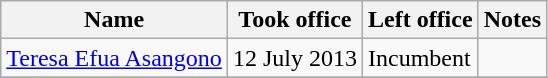<table class="wikitable">
<tr>
<th>Name</th>
<th>Took office</th>
<th>Left office</th>
<th>Notes</th>
</tr>
<tr>
<td><a href='#'>Teresa Efua Asangono</a></td>
<td>12 July 2013</td>
<td>Incumbent</td>
<td></td>
</tr>
<tr>
</tr>
</table>
